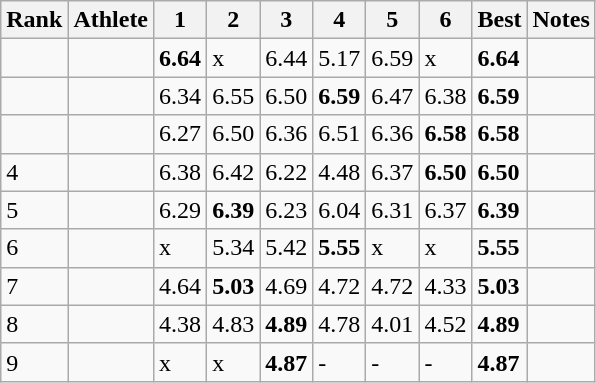<table class="wikitable sortable" style="text-align:left">
<tr>
<th>Rank</th>
<th>Athlete</th>
<th>1</th>
<th>2</th>
<th>3</th>
<th>4</th>
<th>5</th>
<th>6</th>
<th>Best</th>
<th>Notes</th>
</tr>
<tr>
<td></td>
<td></td>
<td><strong>6.64</strong></td>
<td>x</td>
<td>6.44</td>
<td>5.17</td>
<td>6.59</td>
<td>x</td>
<td><strong>6.64</strong></td>
<td></td>
</tr>
<tr>
<td></td>
<td></td>
<td>6.34</td>
<td>6.55</td>
<td>6.50</td>
<td><strong>6.59</strong></td>
<td>6.47</td>
<td>6.38</td>
<td><strong>6.59</strong></td>
<td></td>
</tr>
<tr>
<td></td>
<td></td>
<td>6.27</td>
<td>6.50</td>
<td>6.36</td>
<td>6.51</td>
<td>6.36</td>
<td><strong>6.58</strong></td>
<td><strong>6.58</strong></td>
<td></td>
</tr>
<tr>
<td>4</td>
<td></td>
<td>6.38</td>
<td>6.42</td>
<td>6.22</td>
<td>4.48</td>
<td>6.37</td>
<td><strong>6.50</strong></td>
<td><strong>6.50</strong></td>
<td></td>
</tr>
<tr>
<td>5</td>
<td></td>
<td>6.29</td>
<td><strong>6.39</strong></td>
<td>6.23</td>
<td>6.04</td>
<td>6.31</td>
<td>6.37</td>
<td><strong>6.39</strong></td>
<td></td>
</tr>
<tr>
<td>6</td>
<td></td>
<td>x</td>
<td>5.34</td>
<td>5.42</td>
<td><strong>5.55</strong></td>
<td>x</td>
<td>x</td>
<td><strong>5.55</strong></td>
<td></td>
</tr>
<tr>
<td>7</td>
<td></td>
<td>4.64</td>
<td><strong>5.03</strong></td>
<td>4.69</td>
<td>4.72</td>
<td>4.72</td>
<td>4.33</td>
<td><strong>5.03</strong></td>
<td></td>
</tr>
<tr>
<td>8</td>
<td></td>
<td>4.38</td>
<td>4.83</td>
<td><strong>4.89</strong></td>
<td>4.78</td>
<td>4.01</td>
<td>4.52</td>
<td><strong>4.89</strong></td>
<td></td>
</tr>
<tr>
<td>9</td>
<td></td>
<td>x</td>
<td>x</td>
<td><strong>4.87</strong></td>
<td>-</td>
<td>-</td>
<td>-</td>
<td><strong>4.87</strong></td>
<td></td>
</tr>
</table>
